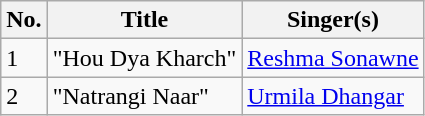<table class="wikitable">
<tr>
<th>No.</th>
<th>Title</th>
<th>Singer(s)</th>
</tr>
<tr>
<td>1</td>
<td>"Hou Dya Kharch"</td>
<td><a href='#'>Reshma Sonawne</a></td>
</tr>
<tr>
<td>2</td>
<td>"Natrangi Naar"</td>
<td><a href='#'>Urmila Dhangar</a></td>
</tr>
</table>
